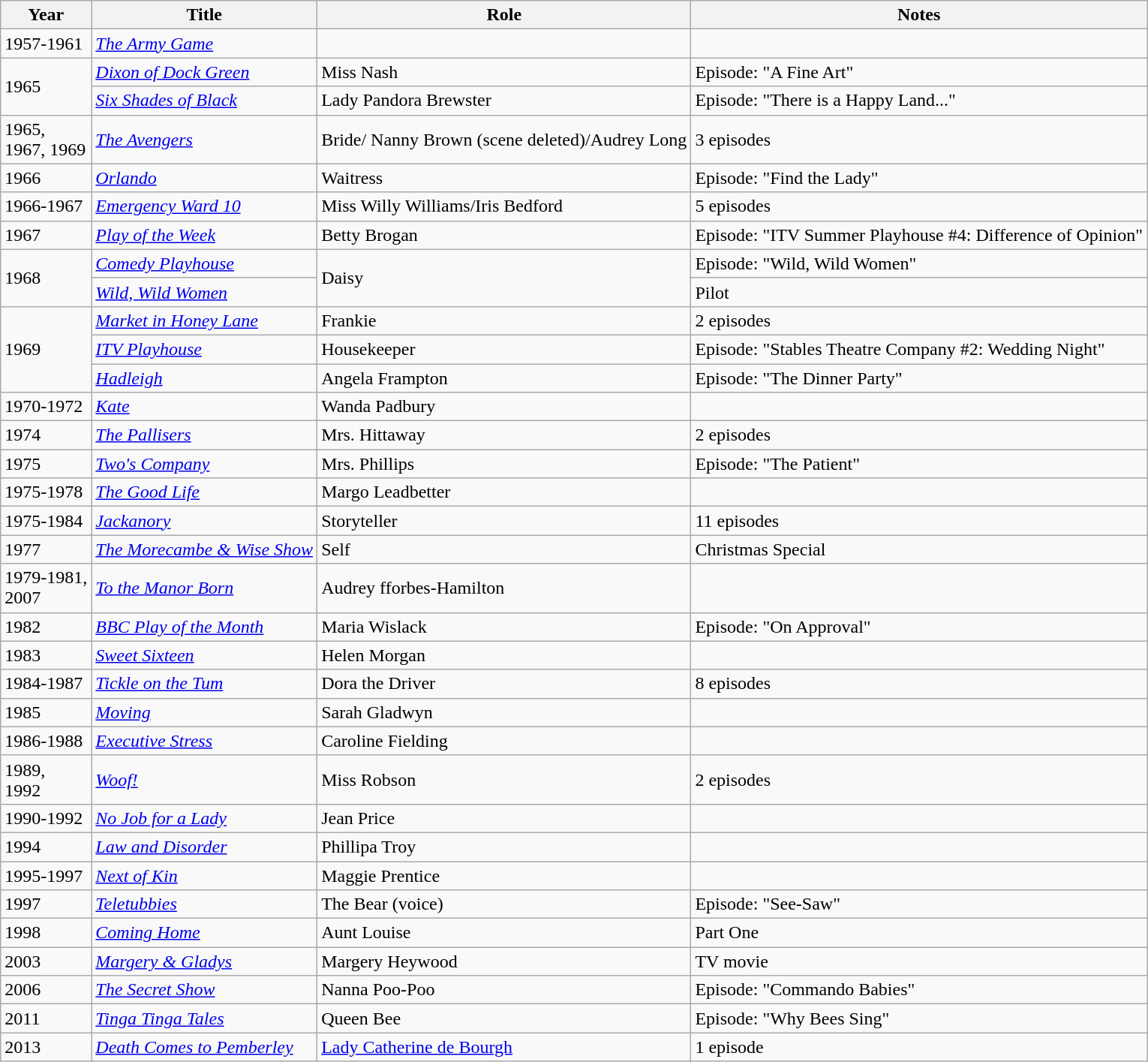<table class="wikitable">
<tr>
<th>Year</th>
<th>Title</th>
<th>Role</th>
<th>Notes</th>
</tr>
<tr>
<td>1957-1961</td>
<td><em><a href='#'>The Army Game</a></em></td>
<td></td>
<td></td>
</tr>
<tr>
<td rowspan="2">1965</td>
<td><em><a href='#'>Dixon of Dock Green</a></em></td>
<td>Miss Nash</td>
<td>Episode: "A Fine Art"</td>
</tr>
<tr>
<td><em><a href='#'>Six Shades of Black</a></em></td>
<td>Lady Pandora Brewster</td>
<td>Episode: "There is a Happy Land..."</td>
</tr>
<tr>
<td>1965,<br>1967,
1969</td>
<td><a href='#'><em>The Avengers</em></a></td>
<td>Bride/ Nanny Brown (scene deleted)/Audrey Long</td>
<td>3 episodes</td>
</tr>
<tr>
<td>1966</td>
<td><a href='#'><em>Orlando</em></a></td>
<td>Waitress</td>
<td>Episode: "Find the Lady"</td>
</tr>
<tr>
<td>1966-1967</td>
<td><em><a href='#'>Emergency Ward 10</a></em></td>
<td>Miss Willy Williams/Iris Bedford</td>
<td>5 episodes</td>
</tr>
<tr>
<td>1967</td>
<td><a href='#'><em>Play of the Week</em></a></td>
<td>Betty Brogan</td>
<td>Episode: "ITV Summer Playhouse #4: Difference of Opinion"</td>
</tr>
<tr>
<td rowspan="2">1968</td>
<td><em><a href='#'>Comedy Playhouse</a></em></td>
<td rowspan="2">Daisy</td>
<td>Episode: "Wild, Wild Women"</td>
</tr>
<tr>
<td><em><a href='#'>Wild, Wild Women</a></em></td>
<td>Pilot</td>
</tr>
<tr>
<td rowspan="3">1969</td>
<td><em><a href='#'>Market in Honey Lane</a></em></td>
<td>Frankie</td>
<td>2 episodes</td>
</tr>
<tr>
<td><em><a href='#'>ITV Playhouse</a></em></td>
<td>Housekeeper</td>
<td>Episode: "Stables Theatre Company #2: Wedding Night"</td>
</tr>
<tr>
<td><a href='#'><em>Hadleigh</em></a></td>
<td>Angela Frampton</td>
<td>Episode: "The Dinner Party"</td>
</tr>
<tr>
<td>1970-1972</td>
<td><a href='#'><em>Kate</em></a></td>
<td>Wanda Padbury</td>
<td></td>
</tr>
<tr>
<td>1974</td>
<td><em><a href='#'>The Pallisers</a></em></td>
<td>Mrs. Hittaway</td>
<td>2 episodes</td>
</tr>
<tr>
<td>1975</td>
<td><a href='#'><em>Two's Company</em></a></td>
<td>Mrs. Phillips</td>
<td>Episode: "The Patient"</td>
</tr>
<tr>
<td>1975-1978</td>
<td><a href='#'><em>The Good Life</em></a></td>
<td>Margo Leadbetter</td>
<td></td>
</tr>
<tr>
<td>1975-1984</td>
<td><em><a href='#'>Jackanory</a></em></td>
<td>Storyteller</td>
<td>11 episodes</td>
</tr>
<tr>
<td>1977</td>
<td><a href='#'><em>The Morecambe & Wise Show</em></a></td>
<td>Self</td>
<td>Christmas Special</td>
</tr>
<tr>
<td>1979-1981,<br>2007</td>
<td><em><a href='#'>To the Manor Born</a></em></td>
<td>Audrey fforbes-Hamilton</td>
<td></td>
</tr>
<tr>
<td>1982</td>
<td><em><a href='#'>BBC Play of the Month</a></em></td>
<td>Maria Wislack</td>
<td>Episode: "On Approval"</td>
</tr>
<tr>
<td>1983</td>
<td><a href='#'><em>Sweet Sixteen</em></a></td>
<td>Helen Morgan</td>
<td></td>
</tr>
<tr>
<td>1984-1987</td>
<td><em><a href='#'>Tickle on the Tum</a></em></td>
<td>Dora the Driver</td>
<td>8 episodes</td>
</tr>
<tr>
<td>1985</td>
<td><em><a href='#'>Moving</a></em></td>
<td>Sarah Gladwyn</td>
<td></td>
</tr>
<tr>
<td>1986-1988</td>
<td><em><a href='#'>Executive Stress</a></em></td>
<td>Caroline Fielding</td>
<td></td>
</tr>
<tr>
<td>1989,<br>1992</td>
<td><em><a href='#'>Woof!</a></em></td>
<td>Miss Robson</td>
<td>2 episodes</td>
</tr>
<tr>
<td>1990-1992</td>
<td><em><a href='#'>No Job for a Lady</a></em></td>
<td>Jean Price</td>
<td></td>
</tr>
<tr>
<td>1994</td>
<td><a href='#'><em>Law and Disorder</em></a></td>
<td>Phillipa Troy</td>
<td></td>
</tr>
<tr>
<td>1995-1997</td>
<td><a href='#'><em>Next of Kin</em></a></td>
<td>Maggie Prentice</td>
<td></td>
</tr>
<tr>
<td>1997</td>
<td><em><a href='#'>Teletubbies</a></em></td>
<td>The Bear (voice)</td>
<td>Episode: "See-Saw"</td>
</tr>
<tr>
<td>1998</td>
<td><a href='#'><em>Coming Home</em></a></td>
<td>Aunt Louise</td>
<td>Part One</td>
</tr>
<tr>
<td>2003</td>
<td><em><a href='#'>Margery & Gladys</a></em></td>
<td>Margery Heywood</td>
<td>TV movie</td>
</tr>
<tr>
<td>2006</td>
<td><em><a href='#'>The Secret Show</a></em></td>
<td>Nanna Poo-Poo</td>
<td>Episode: "Commando Babies"</td>
</tr>
<tr>
<td>2011</td>
<td><em><a href='#'>Tinga Tinga Tales</a></em></td>
<td>Queen Bee</td>
<td>Episode: "Why Bees Sing"</td>
</tr>
<tr>
<td>2013</td>
<td><a href='#'><em>Death Comes to Pemberley</em></a></td>
<td><a href='#'>Lady Catherine de Bourgh</a></td>
<td>1 episode</td>
</tr>
</table>
